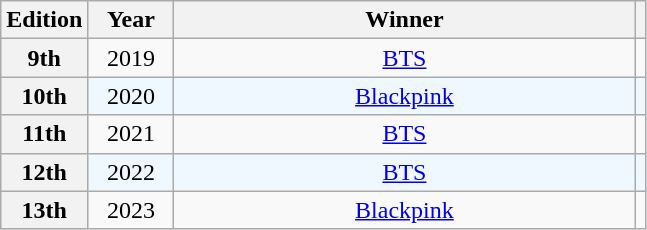<table class="wikitable plainrowheaders" style="text-align: center">
<tr>
<th scope="col" width="50">Edition</th>
<th scope="col" width="50">Year</th>
<th scope="col" width="300">Winner</th>
<th scope="col"></th>
</tr>
<tr>
<th scope="row" style="text-align:center">9th</th>
<td>2019</td>
<td><a href='#'>BTS</a></td>
<td></td>
</tr>
<tr style="background:#F0F8FF">
<th scope="row" style="text-align:center">10th</th>
<td>2020</td>
<td><a href='#'>Blackpink</a></td>
<td></td>
</tr>
<tr>
<th scope="row" style="text-align:center">11th</th>
<td>2021</td>
<td><a href='#'>BTS</a></td>
<td></td>
</tr>
<tr style="background:#F0F8FF">
<th scope="row" style="text-align:center">12th</th>
<td>2022</td>
<td><a href='#'>BTS</a></td>
<td></td>
</tr>
<tr>
<th scope="row" style="text-align:center">13th</th>
<td>2023</td>
<td><a href='#'>Blackpink</a></td>
<td></td>
</tr>
</table>
